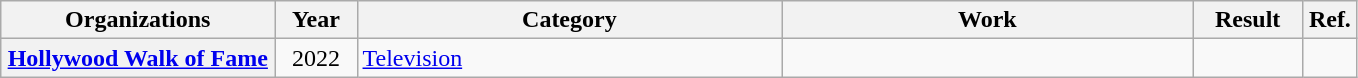<table class="wikitable unsortable plainrowheaders">
<tr>
<th scope="col" style="width:20%;">Organizations</th>
<th scope="col" style="width:6%;">Year</th>
<th scope="col" style="width:31%;">Category</th>
<th scope="col" style="width:30%;">Work</th>
<th scope="col" style="width:8%;">Result</th>
<th scope="col" style="width:4%;" class="unsortable">Ref.</th>
</tr>
<tr>
<th rowspan="4" scope="row"><a href='#'>Hollywood Walk of Fame</a></th>
<td style="text-align:center;">2022</td>
<td><a href='#'>Television</a></td>
<td></td>
<td></td>
<td></td>
</tr>
</table>
